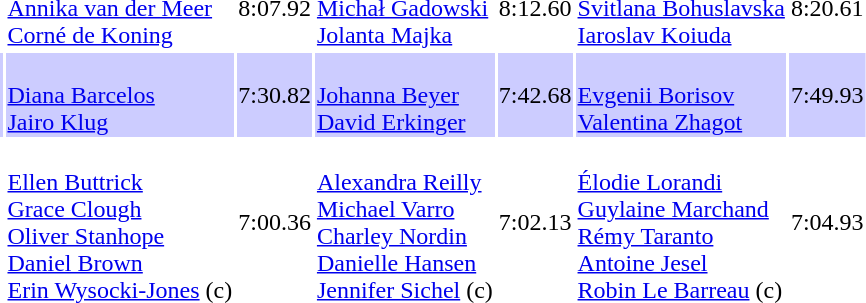<table>
<tr>
<td><br></td>
<td><br><a href='#'>Annika van der Meer</a><br><a href='#'>Corné de Koning</a></td>
<td>8:07.92</td>
<td><br><a href='#'>Michał Gadowski</a><br><a href='#'>Jolanta Majka</a></td>
<td>8:12.60</td>
<td><br><a href='#'>Svitlana Bohuslavska</a><br><a href='#'>Iaroslav Koiuda</a></td>
<td>8:20.61</td>
</tr>
<tr bgcolor="#ccccff">
<td><br></td>
<td><br><a href='#'>Diana Barcelos</a><br><a href='#'>Jairo Klug</a></td>
<td>7:30.82</td>
<td><br><a href='#'>Johanna Beyer</a><br><a href='#'>David Erkinger</a></td>
<td>7:42.68</td>
<td><br><a href='#'>Evgenii Borisov</a><br><a href='#'>Valentina Zhagot</a></td>
<td>7:49.93</td>
</tr>
<tr>
<td><br></td>
<td><br><a href='#'>Ellen Buttrick</a><br><a href='#'>Grace Clough</a><br><a href='#'>Oliver Stanhope</a><br><a href='#'>Daniel Brown</a><br><a href='#'>Erin Wysocki-Jones</a> (c)</td>
<td>7:00.36</td>
<td><br><a href='#'>Alexandra Reilly</a><br><a href='#'>Michael Varro</a><br><a href='#'>Charley Nordin</a><br><a href='#'>Danielle Hansen</a><br><a href='#'>Jennifer Sichel</a> (c)</td>
<td>7:02.13</td>
<td><br><a href='#'>Élodie Lorandi</a><br><a href='#'>Guylaine Marchand</a><br><a href='#'>Rémy Taranto</a><br><a href='#'>Antoine Jesel</a><br><a href='#'>Robin Le Barreau</a> (c)</td>
<td>7:04.93</td>
</tr>
</table>
